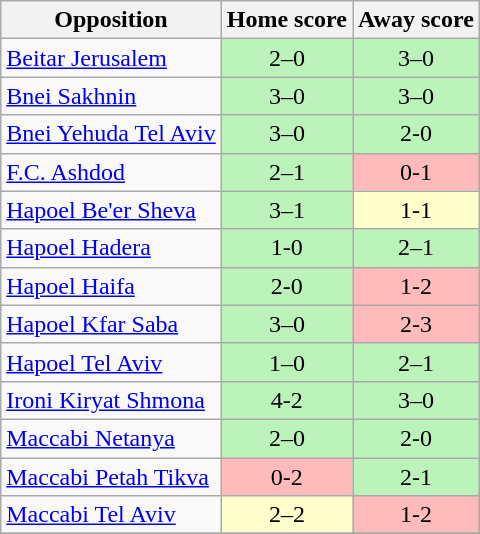<table class="wikitable" style="text-align: center;">
<tr>
<th>Opposition</th>
<th>Home score</th>
<th>Away score</th>
</tr>
<tr>
<td align="left"><a href='#'>Beitar Jerusalem</a></td>
<td bgcolor=#BBF3BB>2–0</td>
<td bgcolor=#BBF3BB>3–0</td>
</tr>
<tr>
<td align="left"><a href='#'>Bnei Sakhnin</a></td>
<td bgcolor=#BBF3BB>3–0</td>
<td bgcolor=#BBF3BB>3–0</td>
</tr>
<tr>
<td align="left"><a href='#'>Bnei Yehuda Tel Aviv</a></td>
<td bgcolor=#BBF3BB>3–0</td>
<td bgcolor=#BBF3BB>2-0</td>
</tr>
<tr>
<td align="left"><a href='#'>F.C. Ashdod</a></td>
<td bgcolor=#BBF3BB>2–1</td>
<td bgcolor=#FFBBBB>0-1</td>
</tr>
<tr>
<td align="left"><a href='#'>Hapoel Be'er Sheva</a></td>
<td bgcolor=#BBF3BB>3–1</td>
<td bgcolor=#FFFFCC>1-1</td>
</tr>
<tr>
<td align="left"><a href='#'>Hapoel Hadera</a></td>
<td bgcolor=#BBF3BB>1-0</td>
<td bgcolor=#BBF3BB>2–1</td>
</tr>
<tr>
<td align="left"><a href='#'>Hapoel Haifa</a></td>
<td bgcolor=#BBF3BB>2-0</td>
<td bgcolor=#FFBBBB>1-2</td>
</tr>
<tr>
<td align="left"><a href='#'>Hapoel Kfar Saba</a></td>
<td bgcolor=#BBF3BB>3–0</td>
<td bgcolor=#FFBBBB>2-3</td>
</tr>
<tr>
<td align="left"><a href='#'>Hapoel Tel Aviv</a></td>
<td bgcolor=#BBF3BB>1–0</td>
<td bgcolor=#BBF3BB>2–1</td>
</tr>
<tr>
<td align="left"><a href='#'>Ironi Kiryat Shmona</a></td>
<td bgcolor=#BBF3BB>4-2</td>
<td bgcolor=#BBF3BB>3–0</td>
</tr>
<tr>
<td align="left"><a href='#'>Maccabi Netanya</a></td>
<td bgcolor=#BBF3BB>2–0</td>
<td bgcolor=#BBF3BB>2-0</td>
</tr>
<tr>
<td align="left"><a href='#'>Maccabi Petah Tikva</a></td>
<td bgcolor=#FFBBBB>0-2</td>
<td bgcolor=#BBF3BB>2-1</td>
</tr>
<tr>
<td align="left"><a href='#'>Maccabi Tel Aviv</a></td>
<td bgcolor=#FFFFCC>2–2</td>
<td bgcolor=#FFBBBB>1-2</td>
</tr>
<tr>
</tr>
</table>
